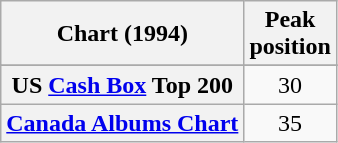<table class="wikitable sortable plainrowheaders" style="text-align:center">
<tr>
<th scope="col">Chart (1994)</th>
<th scope="col">Peak<br>position</th>
</tr>
<tr>
</tr>
<tr>
<th scope="row">US <a href='#'>Cash Box</a> Top 200 </th>
<td>30</td>
</tr>
<tr>
<th scope="row"><a href='#'>Canada Albums Chart</a></th>
<td>35</td>
</tr>
</table>
